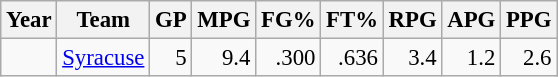<table class="wikitable sortable" style="font-size:95%; text-align:right;">
<tr>
<th>Year</th>
<th>Team</th>
<th>GP</th>
<th>MPG</th>
<th>FG%</th>
<th>FT%</th>
<th>RPG</th>
<th>APG</th>
<th>PPG</th>
</tr>
<tr>
<td style="text-align:left;"></td>
<td style="text-align:left;"><a href='#'>Syracuse</a></td>
<td>5</td>
<td>9.4</td>
<td>.300</td>
<td>.636</td>
<td>3.4</td>
<td>1.2</td>
<td>2.6</td>
</tr>
</table>
